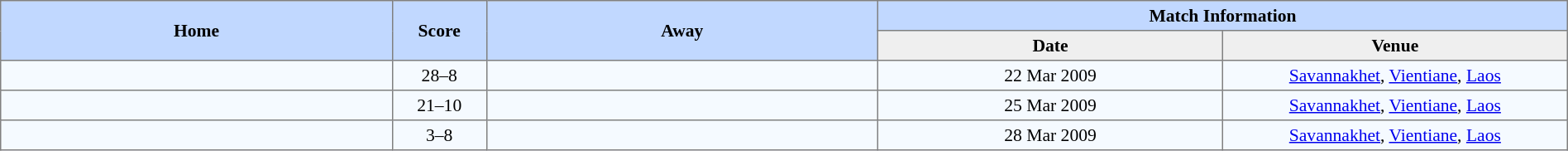<table border=1 style="border-collapse:collapse; font-size:90%; text-align:center;" cellpadding=3 cellspacing=0 width=100%>
<tr bgcolor=#C1D8FF>
<th rowspan=2 width=25%>Home</th>
<th rowspan=2 width=6%>Score</th>
<th rowspan=2 width=25%>Away</th>
<th colspan=6>Match Information</th>
</tr>
<tr bgcolor=#EFEFEF>
<th width=22%>Date</th>
<th width=22%>Venue</th>
</tr>
<tr bgcolor=#F5FAFF>
<td align=right><strong></strong></td>
<td>28–8</td>
<td align=left></td>
<td>22 Mar 2009</td>
<td><a href='#'>Savannakhet</a>, <a href='#'>Vientiane</a>, <a href='#'>Laos</a></td>
</tr>
<tr bgcolor=#F5FAFF>
<td align=right><strong></strong></td>
<td>21–10</td>
<td align=left></td>
<td>25 Mar 2009</td>
<td><a href='#'>Savannakhet</a>, <a href='#'>Vientiane</a>, <a href='#'>Laos</a></td>
</tr>
<tr bgcolor=#F5FAFF>
<td align=right></td>
<td>3–8</td>
<td align=left><strong></strong></td>
<td>28 Mar 2009</td>
<td><a href='#'>Savannakhet</a>, <a href='#'>Vientiane</a>, <a href='#'>Laos</a></td>
</tr>
</table>
